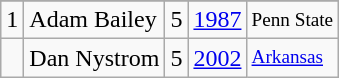<table class="wikitable">
<tr>
</tr>
<tr>
<td>1</td>
<td>Adam Bailey</td>
<td>5</td>
<td><a href='#'>1987</a></td>
<td style="font-size:80%;">Penn State</td>
</tr>
<tr>
<td></td>
<td>Dan Nystrom</td>
<td>5</td>
<td><a href='#'>2002</a></td>
<td style="font-size:80%;"><a href='#'>Arkansas</a></td>
</tr>
</table>
